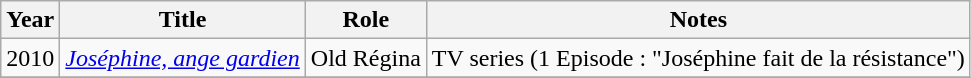<table class="wikitable sortable">
<tr>
<th>Year</th>
<th>Title</th>
<th>Role</th>
<th class="unsortable">Notes</th>
</tr>
<tr>
<td>2010</td>
<td><em><a href='#'>Joséphine, ange gardien</a></em></td>
<td>Old Régina</td>
<td>TV series (1 Episode : "Joséphine fait de la résistance")</td>
</tr>
<tr>
</tr>
</table>
